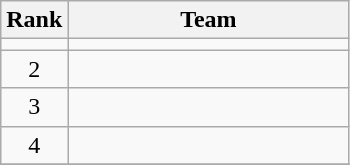<table class=wikitable style="text-align:center;">
<tr>
<th>Rank</th>
<th width=180>Team</th>
</tr>
<tr>
<td></td>
<td align=left></td>
</tr>
<tr>
<td>2</td>
<td align=left></td>
</tr>
<tr>
<td>3</td>
<td align=left></td>
</tr>
<tr>
<td>4</td>
<td align=left></td>
</tr>
<tr>
</tr>
</table>
